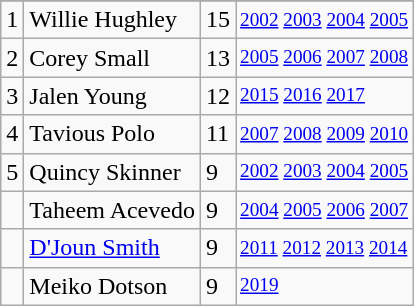<table class="wikitable">
<tr>
</tr>
<tr>
<td>1</td>
<td>Willie Hughley</td>
<td>15</td>
<td style="font-size:80%;"><a href='#'>2002</a> <a href='#'>2003</a> <a href='#'>2004</a> <a href='#'>2005</a></td>
</tr>
<tr>
<td>2</td>
<td>Corey Small</td>
<td>13</td>
<td style="font-size:80%;"><a href='#'>2005</a> <a href='#'>2006</a> <a href='#'>2007</a> <a href='#'>2008</a></td>
</tr>
<tr>
<td>3</td>
<td>Jalen Young</td>
<td>12</td>
<td style="font-size:80%;"><a href='#'>2015</a> <a href='#'>2016</a> <a href='#'>2017</a></td>
</tr>
<tr>
<td>4</td>
<td>Tavious Polo</td>
<td>11</td>
<td style="font-size:80%;"><a href='#'>2007</a> <a href='#'>2008</a> <a href='#'>2009</a> <a href='#'>2010</a></td>
</tr>
<tr>
<td>5</td>
<td>Quincy Skinner</td>
<td>9</td>
<td style="font-size:80%;"><a href='#'>2002</a> <a href='#'>2003</a> <a href='#'>2004</a> <a href='#'>2005</a></td>
</tr>
<tr>
<td></td>
<td>Taheem Acevedo</td>
<td>9</td>
<td style="font-size:80%;"><a href='#'>2004</a> <a href='#'>2005</a> <a href='#'>2006</a> <a href='#'>2007</a></td>
</tr>
<tr>
<td></td>
<td><a href='#'>D'Joun Smith</a></td>
<td>9</td>
<td style="font-size:80%;"><a href='#'>2011</a> <a href='#'>2012</a> <a href='#'>2013</a> <a href='#'>2014</a></td>
</tr>
<tr>
<td></td>
<td>Meiko Dotson</td>
<td>9</td>
<td style="font-size:80%;"><a href='#'>2019</a></td>
</tr>
</table>
